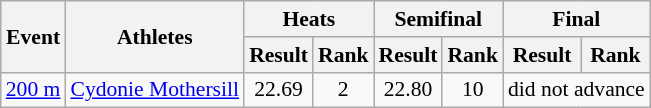<table class="wikitable" border="1" style="font-size:90%">
<tr>
<th rowspan="2">Event</th>
<th rowspan="2">Athletes</th>
<th colspan="2">Heats</th>
<th colspan="2">Semifinal</th>
<th colspan="2">Final</th>
</tr>
<tr>
<th>Result</th>
<th>Rank</th>
<th>Result</th>
<th>Rank</th>
<th>Result</th>
<th>Rank</th>
</tr>
<tr>
<td><a href='#'>200 m</a></td>
<td><a href='#'>Cydonie Mothersill</a></td>
<td align=center>22.69</td>
<td align=center>2</td>
<td align=center>22.80</td>
<td align=center>10</td>
<td align=center colspan=2>did not advance</td>
</tr>
</table>
